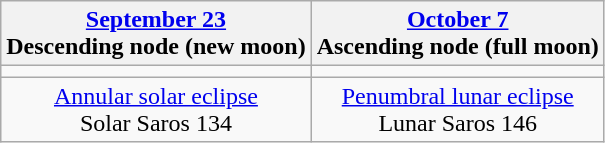<table class="wikitable">
<tr>
<th><a href='#'>September 23</a><br>Descending node (new moon)<br></th>
<th><a href='#'>October 7</a><br>Ascending node (full moon)<br></th>
</tr>
<tr>
<td></td>
<td></td>
</tr>
<tr align=center>
<td><a href='#'>Annular solar eclipse</a><br>Solar Saros 134</td>
<td><a href='#'>Penumbral lunar eclipse</a><br>Lunar Saros 146</td>
</tr>
</table>
